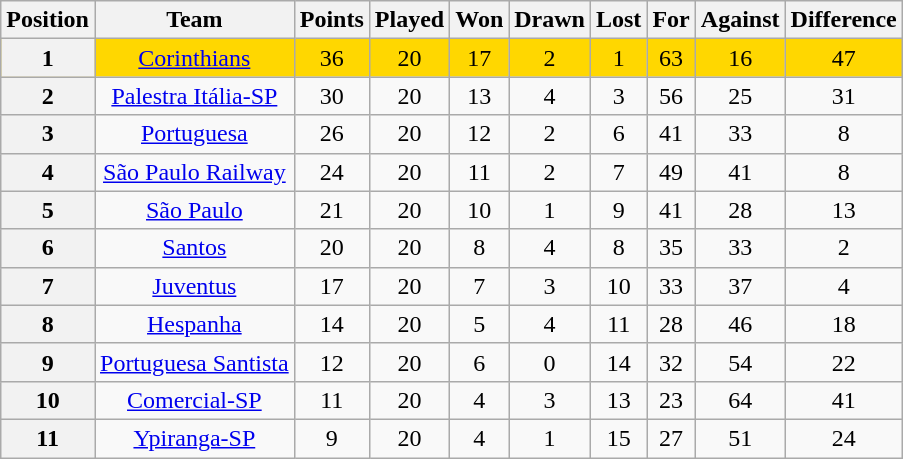<table class="wikitable" style="text-align:center">
<tr>
<th>Position</th>
<th>Team</th>
<th>Points</th>
<th>Played</th>
<th>Won</th>
<th>Drawn</th>
<th>Lost</th>
<th>For</th>
<th>Against</th>
<th>Difference</th>
</tr>
<tr style="background: gold;">
<th>1</th>
<td><a href='#'>Corinthians</a></td>
<td>36</td>
<td>20</td>
<td>17</td>
<td>2</td>
<td>1</td>
<td>63</td>
<td>16</td>
<td>47</td>
</tr>
<tr>
<th>2</th>
<td><a href='#'>Palestra Itália-SP</a></td>
<td>30</td>
<td>20</td>
<td>13</td>
<td>4</td>
<td>3</td>
<td>56</td>
<td>25</td>
<td>31</td>
</tr>
<tr>
<th>3</th>
<td><a href='#'>Portuguesa</a></td>
<td>26</td>
<td>20</td>
<td>12</td>
<td>2</td>
<td>6</td>
<td>41</td>
<td>33</td>
<td>8</td>
</tr>
<tr>
<th>4</th>
<td><a href='#'>São Paulo Railway</a></td>
<td>24</td>
<td>20</td>
<td>11</td>
<td>2</td>
<td>7</td>
<td>49</td>
<td>41</td>
<td>8</td>
</tr>
<tr>
<th>5</th>
<td><a href='#'>São Paulo</a></td>
<td>21</td>
<td>20</td>
<td>10</td>
<td>1</td>
<td>9</td>
<td>41</td>
<td>28</td>
<td>13</td>
</tr>
<tr>
<th>6</th>
<td><a href='#'>Santos</a></td>
<td>20</td>
<td>20</td>
<td>8</td>
<td>4</td>
<td>8</td>
<td>35</td>
<td>33</td>
<td>2</td>
</tr>
<tr>
<th>7</th>
<td><a href='#'>Juventus</a></td>
<td>17</td>
<td>20</td>
<td>7</td>
<td>3</td>
<td>10</td>
<td>33</td>
<td>37</td>
<td>4</td>
</tr>
<tr>
<th>8</th>
<td><a href='#'>Hespanha</a></td>
<td>14</td>
<td>20</td>
<td>5</td>
<td>4</td>
<td>11</td>
<td>28</td>
<td>46</td>
<td>18</td>
</tr>
<tr>
<th>9</th>
<td><a href='#'>Portuguesa Santista</a></td>
<td>12</td>
<td>20</td>
<td>6</td>
<td>0</td>
<td>14</td>
<td>32</td>
<td>54</td>
<td>22</td>
</tr>
<tr>
<th>10</th>
<td><a href='#'>Comercial-SP</a></td>
<td>11</td>
<td>20</td>
<td>4</td>
<td>3</td>
<td>13</td>
<td>23</td>
<td>64</td>
<td>41</td>
</tr>
<tr>
<th>11</th>
<td><a href='#'>Ypiranga-SP</a></td>
<td>9</td>
<td>20</td>
<td>4</td>
<td>1</td>
<td>15</td>
<td>27</td>
<td>51</td>
<td>24</td>
</tr>
</table>
